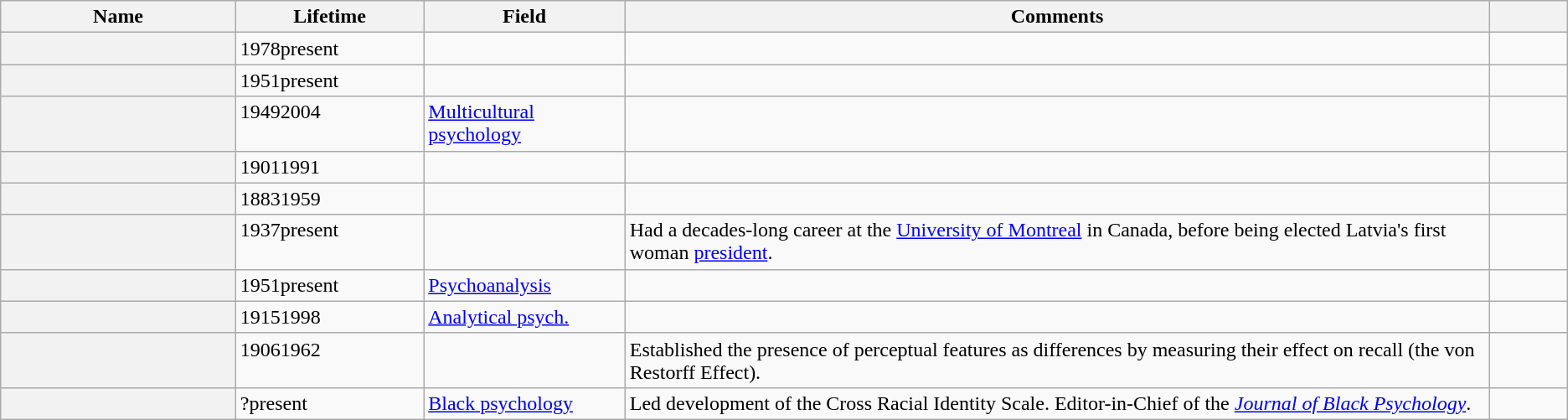<table class="sortable wikitable plainrowheaders">
<tr>
<th width="15%" scope="col">Name</th>
<th width="12%" scope="col">Lifetime</th>
<th>Field</th>
<th>Comments</th>
<th class="unsortable" width="5%" scope="col"></th>
</tr>
<tr style="vertical-align: top;">
<th scope="row"></th>
<td>1978present</td>
<td></td>
<td></td>
<td align="center"></td>
</tr>
<tr style="vertical-align: top;">
<th scope="row"></th>
<td>1951present</td>
<td></td>
<td></td>
<td align="center"></td>
</tr>
<tr style="vertical-align: top;">
<th scope="row"></th>
<td>19492004</td>
<td><a href='#'>Multicultural psychology</a></td>
<td></td>
<td align="center"></td>
</tr>
<tr style="vertical-align: top;">
<th scope="row"></th>
<td>19011991</td>
<td></td>
<td></td>
<td align="center"></td>
</tr>
<tr style="vertical-align: top;">
<th scope="row"></th>
<td>18831959</td>
<td></td>
<td></td>
<td align="center"></td>
</tr>
<tr style="vertical-align: top;">
<th scope="row"></th>
<td>1937present</td>
<td></td>
<td>Had a decades-long career at the <a href='#'>University of Montreal</a> in Canada, before being elected Latvia's first woman <a href='#'>president</a>.</td>
<td align="center"></td>
</tr>
<tr style="vertical-align: top;">
<th scope="row"></th>
<td>1951present</td>
<td><a href='#'>Psychoanalysis</a></td>
<td></td>
<td align="center"></td>
</tr>
<tr style="vertical-align: top;">
<th scope="row"></th>
<td>19151998</td>
<td><a href='#'>Analytical psych.</a></td>
<td></td>
<td align="center"></td>
</tr>
<tr style="vertical-align: top;">
<th scope="row"></th>
<td>19061962</td>
<td></td>
<td>Established the presence of perceptual features as differences by measuring their effect on recall (the von Restorff Effect).</td>
<td align="center"><br></td>
</tr>
<tr style="vertical-align: top;">
<th scope="row"></th>
<td>?present</td>
<td><a href='#'>Black psychology</a></td>
<td>Led development of the Cross Racial Identity Scale. Editor-in-Chief of the <em><a href='#'>Journal of Black Psychology</a></em>.</td>
<td align="center"></td>
</tr>
</table>
